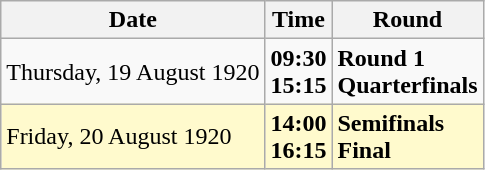<table class="wikitable">
<tr>
<th>Date</th>
<th>Time</th>
<th>Round</th>
</tr>
<tr>
<td>Thursday, 19 August 1920</td>
<td><strong>09:30</strong><br><strong>15:15</strong></td>
<td><strong>Round 1</strong><br><strong>Quarterfinals</strong></td>
</tr>
<tr>
<td style=background:lemonchiffon>Friday, 20 August 1920</td>
<td style=background:lemonchiffon><strong>14:00</strong><br><strong>16:15</strong></td>
<td style=background:lemonchiffon><strong>Semifinals</strong><br><strong>Final</strong></td>
</tr>
</table>
